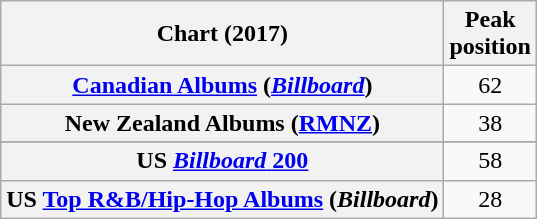<table class="wikitable sortable plainrowheaders" style="text-align:center">
<tr>
<th scope="col">Chart (2017)</th>
<th scope="col">Peak<br> position</th>
</tr>
<tr>
<th scope="row"><a href='#'>Canadian Albums</a> (<em><a href='#'>Billboard</a></em>)</th>
<td>62</td>
</tr>
<tr>
<th scope="row">New Zealand Albums (<a href='#'>RMNZ</a>)</th>
<td>38</td>
</tr>
<tr>
</tr>
<tr>
<th scope="row">US <a href='#'><em>Billboard</em> 200</a></th>
<td>58</td>
</tr>
<tr>
<th scope="row">US <a href='#'>Top R&B/Hip-Hop Albums</a> (<em>Billboard</em>)</th>
<td>28</td>
</tr>
</table>
